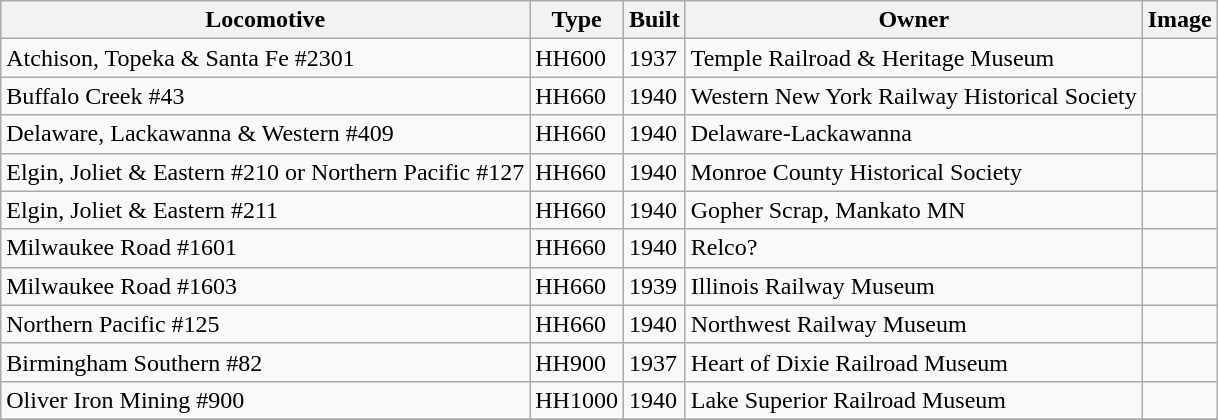<table class="wikitable sortable">
<tr>
<th>Locomotive</th>
<th class="unsortable">Type</th>
<th>Built</th>
<th>Owner</th>
<th>Image</th>
</tr>
<tr>
<td>Atchison, Topeka & Santa Fe #2301</td>
<td>HH600</td>
<td>1937</td>
<td>Temple Railroad & Heritage Museum</td>
<td></td>
</tr>
<tr>
<td>Buffalo Creek #43</td>
<td>HH660</td>
<td>1940</td>
<td>Western New York Railway Historical Society</td>
<td></td>
</tr>
<tr>
<td>Delaware, Lackawanna & Western #409</td>
<td>HH660</td>
<td>1940</td>
<td>Delaware-Lackawanna</td>
<td></td>
</tr>
<tr>
<td>Elgin, Joliet & Eastern #210 or Northern Pacific #127</td>
<td>HH660</td>
<td>1940</td>
<td>Monroe County Historical Society</td>
<td></td>
</tr>
<tr>
<td>Elgin, Joliet & Eastern #211</td>
<td>HH660</td>
<td>1940</td>
<td>Gopher Scrap, Mankato MN</td>
<td></td>
</tr>
<tr>
<td>Milwaukee Road #1601</td>
<td>HH660</td>
<td>1940</td>
<td>Relco?</td>
<td></td>
</tr>
<tr>
<td>Milwaukee Road #1603</td>
<td>HH660</td>
<td>1939</td>
<td>Illinois Railway Museum</td>
<td></td>
</tr>
<tr>
<td>Northern Pacific #125</td>
<td>HH660</td>
<td>1940</td>
<td>Northwest Railway Museum</td>
<td></td>
</tr>
<tr>
<td>Birmingham Southern #82</td>
<td>HH900</td>
<td>1937</td>
<td>Heart of Dixie Railroad Museum</td>
<td></td>
</tr>
<tr>
<td>Oliver Iron Mining #900</td>
<td>HH1000</td>
<td>1940</td>
<td>Lake Superior Railroad Museum</td>
<td></td>
</tr>
<tr>
</tr>
</table>
